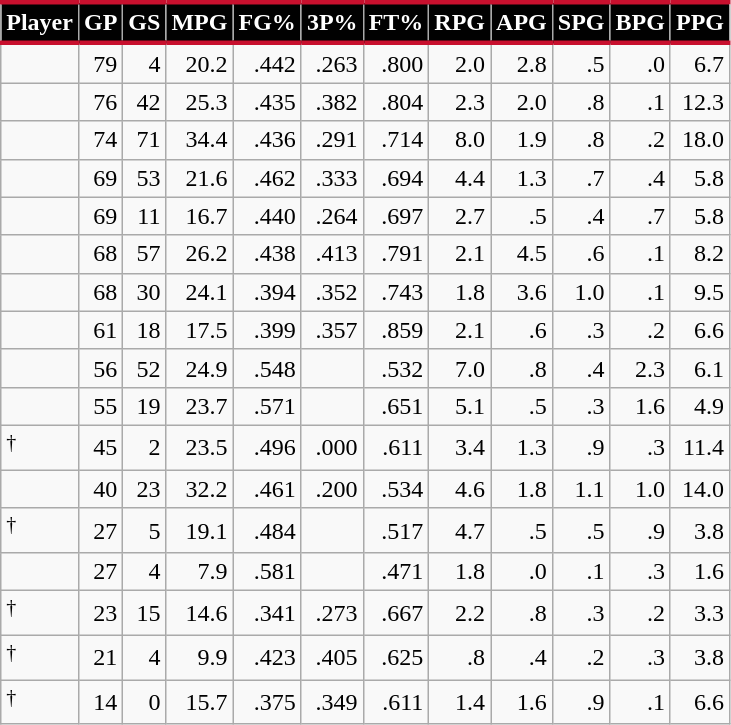<table class="wikitable sortable" style="text-align:right;">
<tr>
<th style="background:#010101; color:#FFFFFF; border-top:#C8102E 3px solid; border-bottom:#C8102E 3px solid;">Player</th>
<th style="background:#010101; color:#FFFFFF; border-top:#C8102E 3px solid; border-bottom:#C8102E 3px solid;">GP</th>
<th style="background:#010101; color:#FFFFFF; border-top:#C8102E 3px solid; border-bottom:#C8102E 3px solid;">GS</th>
<th style="background:#010101; color:#FFFFFF; border-top:#C8102E 3px solid; border-bottom:#C8102E 3px solid;">MPG</th>
<th style="background:#010101; color:#FFFFFF; border-top:#C8102E 3px solid; border-bottom:#C8102E 3px solid;">FG%</th>
<th style="background:#010101; color:#FFFFFF; border-top:#C8102E 3px solid; border-bottom:#C8102E 3px solid;">3P%</th>
<th style="background:#010101; color:#FFFFFF; border-top:#C8102E 3px solid; border-bottom:#C8102E 3px solid;">FT%</th>
<th style="background:#010101; color:#FFFFFF; border-top:#C8102E 3px solid; border-bottom:#C8102E 3px solid;">RPG</th>
<th style="background:#010101; color:#FFFFFF; border-top:#C8102E 3px solid; border-bottom:#C8102E 3px solid;">APG</th>
<th style="background:#010101; color:#FFFFFF; border-top:#C8102E 3px solid; border-bottom:#C8102E 3px solid;">SPG</th>
<th style="background:#010101; color:#FFFFFF; border-top:#C8102E 3px solid; border-bottom:#C8102E 3px solid;">BPG</th>
<th style="background:#010101; color:#FFFFFF; border-top:#C8102E 3px solid; border-bottom:#C8102E 3px solid;">PPG</th>
</tr>
<tr>
<td style="text-align:left;"></td>
<td>79</td>
<td>4</td>
<td>20.2</td>
<td>.442</td>
<td>.263</td>
<td>.800</td>
<td>2.0</td>
<td>2.8</td>
<td>.5</td>
<td>.0</td>
<td>6.7</td>
</tr>
<tr>
<td style="text-align:left;"></td>
<td>76</td>
<td>42</td>
<td>25.3</td>
<td>.435</td>
<td>.382</td>
<td>.804</td>
<td>2.3</td>
<td>2.0</td>
<td>.8</td>
<td>.1</td>
<td>12.3</td>
</tr>
<tr>
<td style="text-align:left;"></td>
<td>74</td>
<td>71</td>
<td>34.4</td>
<td>.436</td>
<td>.291</td>
<td>.714</td>
<td>8.0</td>
<td>1.9</td>
<td>.8</td>
<td>.2</td>
<td>18.0</td>
</tr>
<tr>
<td style="text-align:left;"></td>
<td>69</td>
<td>53</td>
<td>21.6</td>
<td>.462</td>
<td>.333</td>
<td>.694</td>
<td>4.4</td>
<td>1.3</td>
<td>.7</td>
<td>.4</td>
<td>5.8</td>
</tr>
<tr>
<td style="text-align:left;"></td>
<td>69</td>
<td>11</td>
<td>16.7</td>
<td>.440</td>
<td>.264</td>
<td>.697</td>
<td>2.7</td>
<td>.5</td>
<td>.4</td>
<td>.7</td>
<td>5.8</td>
</tr>
<tr>
<td style="text-align:left;"></td>
<td>68</td>
<td>57</td>
<td>26.2</td>
<td>.438</td>
<td>.413</td>
<td>.791</td>
<td>2.1</td>
<td>4.5</td>
<td>.6</td>
<td>.1</td>
<td>8.2</td>
</tr>
<tr>
<td style="text-align:left;"></td>
<td>68</td>
<td>30</td>
<td>24.1</td>
<td>.394</td>
<td>.352</td>
<td>.743</td>
<td>1.8</td>
<td>3.6</td>
<td>1.0</td>
<td>.1</td>
<td>9.5</td>
</tr>
<tr>
<td style="text-align:left;"></td>
<td>61</td>
<td>18</td>
<td>17.5</td>
<td>.399</td>
<td>.357</td>
<td>.859</td>
<td>2.1</td>
<td>.6</td>
<td>.3</td>
<td>.2</td>
<td>6.6</td>
</tr>
<tr>
<td style="text-align:left;"></td>
<td>56</td>
<td>52</td>
<td>24.9</td>
<td>.548</td>
<td></td>
<td>.532</td>
<td>7.0</td>
<td>.8</td>
<td>.4</td>
<td>2.3</td>
<td>6.1</td>
</tr>
<tr>
<td style="text-align:left;"></td>
<td>55</td>
<td>19</td>
<td>23.7</td>
<td>.571</td>
<td></td>
<td>.651</td>
<td>5.1</td>
<td>.5</td>
<td>.3</td>
<td>1.6</td>
<td>4.9</td>
</tr>
<tr>
<td style="text-align:left;"><sup>†</sup></td>
<td>45</td>
<td>2</td>
<td>23.5</td>
<td>.496</td>
<td>.000</td>
<td>.611</td>
<td>3.4</td>
<td>1.3</td>
<td>.9</td>
<td>.3</td>
<td>11.4</td>
</tr>
<tr>
<td style="text-align:left;"></td>
<td>40</td>
<td>23</td>
<td>32.2</td>
<td>.461</td>
<td>.200</td>
<td>.534</td>
<td>4.6</td>
<td>1.8</td>
<td>1.1</td>
<td>1.0</td>
<td>14.0</td>
</tr>
<tr>
<td style="text-align:left;"><sup>†</sup></td>
<td>27</td>
<td>5</td>
<td>19.1</td>
<td>.484</td>
<td></td>
<td>.517</td>
<td>4.7</td>
<td>.5</td>
<td>.5</td>
<td>.9</td>
<td>3.8</td>
</tr>
<tr>
<td style="text-align:left;"></td>
<td>27</td>
<td>4</td>
<td>7.9</td>
<td>.581</td>
<td></td>
<td>.471</td>
<td>1.8</td>
<td>.0</td>
<td>.1</td>
<td>.3</td>
<td>1.6</td>
</tr>
<tr>
<td style="text-align:left;"><sup>†</sup></td>
<td>23</td>
<td>15</td>
<td>14.6</td>
<td>.341</td>
<td>.273</td>
<td>.667</td>
<td>2.2</td>
<td>.8</td>
<td>.3</td>
<td>.2</td>
<td>3.3</td>
</tr>
<tr>
<td style="text-align:left;"><sup>†</sup></td>
<td>21</td>
<td>4</td>
<td>9.9</td>
<td>.423</td>
<td>.405</td>
<td>.625</td>
<td>.8</td>
<td>.4</td>
<td>.2</td>
<td>.3</td>
<td>3.8</td>
</tr>
<tr>
<td style="text-align:left;"><sup>†</sup></td>
<td>14</td>
<td>0</td>
<td>15.7</td>
<td>.375</td>
<td>.349</td>
<td>.611</td>
<td>1.4</td>
<td>1.6</td>
<td>.9</td>
<td>.1</td>
<td>6.6</td>
</tr>
</table>
